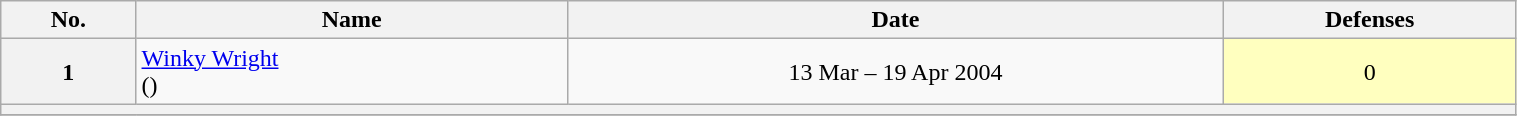<table class="wikitable sortable" style="width:80%">
<tr>
<th>No.</th>
<th>Name</th>
<th>Date</th>
<th>Defenses</th>
</tr>
<tr align=center>
<th>1</th>
<td align=left><a href='#'>Winky Wright</a><br>()</td>
<td>13 Mar – 19 Apr 2004</td>
<td style="background:#ffffbf;">0</td>
</tr>
<tr align=center>
<th colspan=4></th>
</tr>
<tr align=center>
</tr>
</table>
